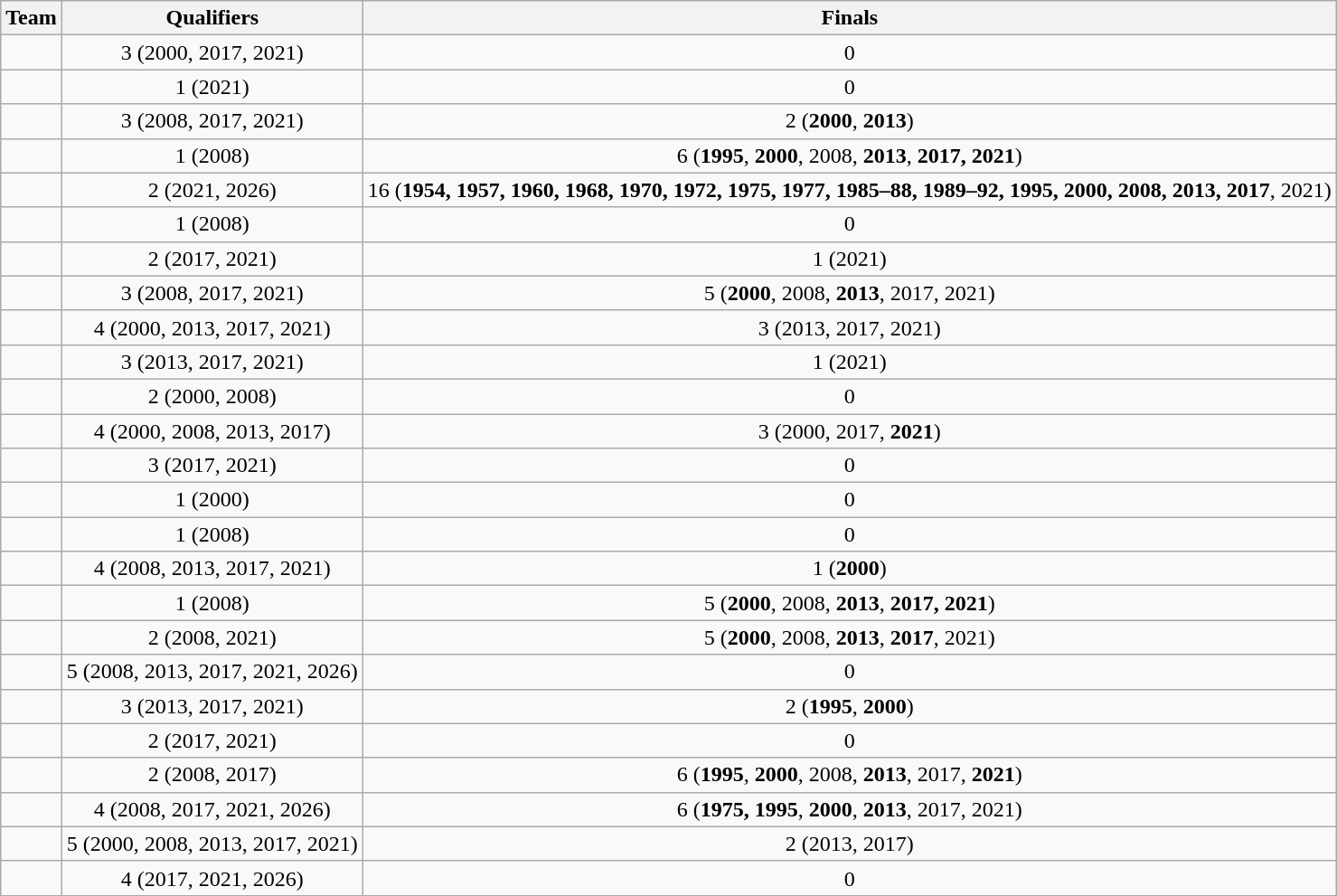<table class="sortable wikitable" style="text-align:center">
<tr>
<th>Team</th>
<th>Qualifiers</th>
<th>Finals</th>
</tr>
<tr>
<td></td>
<td>3 (2000, 2017, 2021)</td>
<td>0</td>
</tr>
<tr>
<td></td>
<td>1 (2021)</td>
<td>0</td>
</tr>
<tr>
<td></td>
<td>3 (2008, 2017, 2021)</td>
<td>2 (<strong>2000</strong>, <strong>2013</strong>)</td>
</tr>
<tr>
<td></td>
<td>1 (2008)</td>
<td>6 (<strong>1995</strong>, <strong>2000</strong>, 2008, <strong>2013</strong>, <strong>2017, 2021</strong>)</td>
</tr>
<tr>
<td></td>
<td>2 (2021, 2026)</td>
<td>16 (<strong>1954, 1957, 1960, 1968, 1970, 1972, 1975, 1977, 1985–88, 1989–92, 1995, 2000, 2008, 2013, 2017</strong>, 2021)</td>
</tr>
<tr>
<td></td>
<td>1 (2008)</td>
<td>0</td>
</tr>
<tr>
<td></td>
<td>2 (2017, 2021)</td>
<td>1 (2021)</td>
</tr>
<tr>
<td></td>
<td>3 (2008, 2017, 2021)</td>
<td>5 (<strong>2000</strong>, 2008, <strong>2013</strong>, 2017, 2021)</td>
</tr>
<tr>
<td></td>
<td>4 (2000, 2013, 2017, 2021)</td>
<td>3 (2013, 2017, 2021)</td>
</tr>
<tr>
<td></td>
<td>3 (2013, 2017, 2021)</td>
<td>1 (2021)</td>
</tr>
<tr>
<td></td>
<td>2 (2000, 2008)</td>
<td>0</td>
</tr>
<tr>
<td></td>
<td>4 (2000, 2008, 2013, 2017)</td>
<td>3 (2000, 2017, <strong>2021</strong>)</td>
</tr>
<tr>
<td></td>
<td>3 (2017, 2021)</td>
<td>0</td>
</tr>
<tr>
<td></td>
<td>1 (2000)</td>
<td>0</td>
</tr>
<tr>
<td></td>
<td>1 (2008)</td>
<td>0</td>
</tr>
<tr>
<td></td>
<td>4 (2008, 2013, 2017, 2021)</td>
<td>1 (<strong>2000</strong>)</td>
</tr>
<tr>
<td></td>
<td>1 (2008)</td>
<td>5 (<strong>2000</strong>, 2008, <strong>2013</strong>, <strong>2017, 2021</strong>)</td>
</tr>
<tr>
<td></td>
<td>2 (2008, 2021)</td>
<td>5 (<strong>2000</strong>, 2008, <strong>2013</strong>, <strong>2017</strong>, 2021)</td>
</tr>
<tr>
<td></td>
<td>5 (2008, 2013, 2017, 2021, 2026)</td>
<td>0</td>
</tr>
<tr>
<td></td>
<td>3 (2013, 2017, 2021)</td>
<td>2 (<strong>1995</strong>, <strong>2000</strong>)</td>
</tr>
<tr>
<td></td>
<td>2 (2017, 2021)</td>
<td>0</td>
</tr>
<tr>
<td></td>
<td>2 (2008, 2017)</td>
<td>6 (<strong>1995</strong>, <strong>2000</strong>, 2008, <strong>2013</strong>, 2017, <strong>2021</strong>)</td>
</tr>
<tr>
<td></td>
<td>4 (2008, 2017, 2021, 2026)</td>
<td>6 (<strong>1975, 1995</strong>, <strong>2000</strong>, <strong>2013</strong>, 2017, 2021)</td>
</tr>
<tr>
<td></td>
<td>5 (2000, 2008, 2013, 2017, 2021)</td>
<td>2 (2013, 2017)</td>
</tr>
<tr>
<td></td>
<td>4 (2017, 2021, 2026)</td>
<td>0</td>
</tr>
</table>
